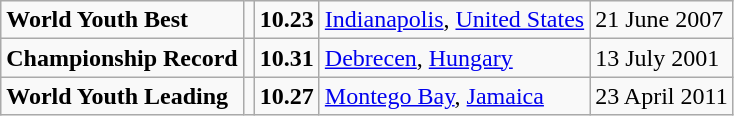<table class="wikitable">
<tr>
<td><strong>World Youth Best</strong></td>
<td></td>
<td><strong>10.23</strong></td>
<td><a href='#'>Indianapolis</a>, <a href='#'>United States</a></td>
<td>21 June 2007</td>
</tr>
<tr>
<td><strong>Championship Record</strong></td>
<td></td>
<td><strong>10.31</strong></td>
<td><a href='#'>Debrecen</a>, <a href='#'>Hungary</a></td>
<td>13 July 2001</td>
</tr>
<tr>
<td><strong>World Youth Leading</strong></td>
<td></td>
<td><strong>10.27</strong></td>
<td><a href='#'>Montego Bay</a>, <a href='#'>Jamaica</a></td>
<td>23 April 2011</td>
</tr>
</table>
